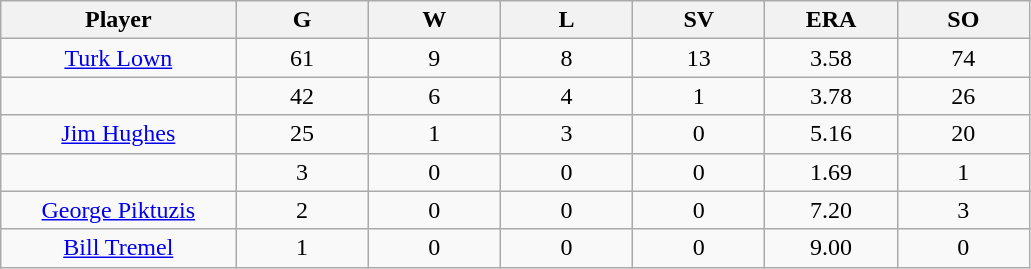<table class="wikitable sortable">
<tr>
<th bgcolor="#DDDDFF" width="16%">Player</th>
<th bgcolor="#DDDDFF" width="9%">G</th>
<th bgcolor="#DDDDFF" width="9%">W</th>
<th bgcolor="#DDDDFF" width="9%">L</th>
<th bgcolor="#DDDDFF" width="9%">SV</th>
<th bgcolor="#DDDDFF" width="9%">ERA</th>
<th bgcolor="#DDDDFF" width="9%">SO</th>
</tr>
<tr align="center">
<td><a href='#'>Turk Lown</a></td>
<td>61</td>
<td>9</td>
<td>8</td>
<td>13</td>
<td>3.58</td>
<td>74</td>
</tr>
<tr align="center">
<td></td>
<td>42</td>
<td>6</td>
<td>4</td>
<td>1</td>
<td>3.78</td>
<td>26</td>
</tr>
<tr align="center">
<td><a href='#'>Jim Hughes</a></td>
<td>25</td>
<td>1</td>
<td>3</td>
<td>0</td>
<td>5.16</td>
<td>20</td>
</tr>
<tr align="center">
<td></td>
<td>3</td>
<td>0</td>
<td>0</td>
<td>0</td>
<td>1.69</td>
<td>1</td>
</tr>
<tr align="center">
<td><a href='#'>George Piktuzis</a></td>
<td>2</td>
<td>0</td>
<td>0</td>
<td>0</td>
<td>7.20</td>
<td>3</td>
</tr>
<tr align="center">
<td><a href='#'>Bill Tremel</a></td>
<td>1</td>
<td>0</td>
<td>0</td>
<td>0</td>
<td>9.00</td>
<td>0</td>
</tr>
</table>
